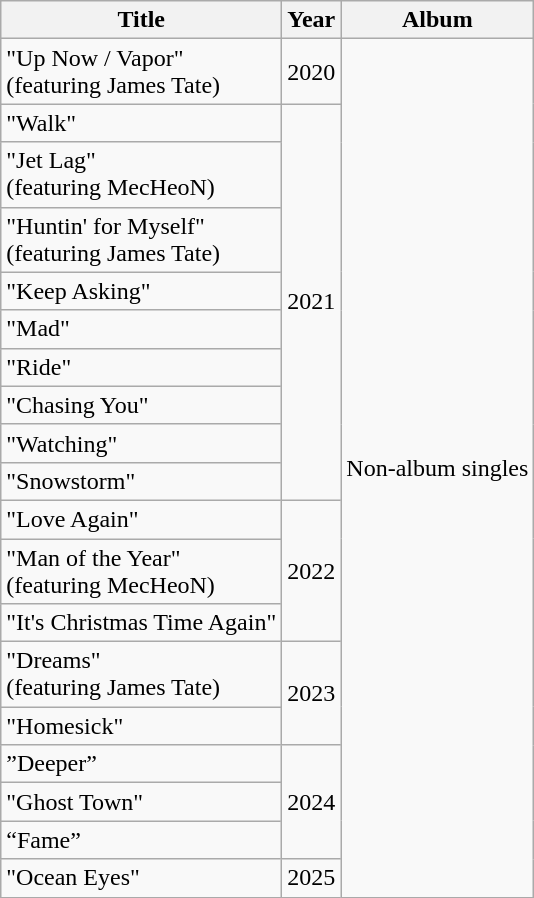<table class="wikitable">
<tr>
<th>Title</th>
<th>Year</th>
<th>Album</th>
</tr>
<tr>
<td>"Up Now / Vapor"<br><span>(featuring James Tate)</span></td>
<td>2020</td>
<td rowspan="19">Non-album singles</td>
</tr>
<tr>
<td>"Walk"</td>
<td rowspan="9">2021</td>
</tr>
<tr>
<td>"Jet Lag"<br><span>(featuring MecHeoN)</span></td>
</tr>
<tr>
<td>"Huntin' for Myself"<br><span>(featuring James Tate)</span></td>
</tr>
<tr>
<td>"Keep Asking"</td>
</tr>
<tr>
<td>"Mad"</td>
</tr>
<tr>
<td>"Ride"</td>
</tr>
<tr>
<td>"Chasing You"</td>
</tr>
<tr>
<td>"Watching"</td>
</tr>
<tr>
<td>"Snowstorm"</td>
</tr>
<tr>
<td>"Love Again"</td>
<td rowspan="3">2022</td>
</tr>
<tr>
<td>"Man of the Year"<br><span>(featuring MecHeoN)</span></td>
</tr>
<tr>
<td>"It's Christmas Time Again"</td>
</tr>
<tr>
<td>"Dreams"<br><span>(featuring James Tate)</span></td>
<td rowspan="2">2023</td>
</tr>
<tr>
<td>"Homesick"</td>
</tr>
<tr>
<td>”Deeper”</td>
<td rowspan="3">2024</td>
</tr>
<tr>
<td>"Ghost Town"</td>
</tr>
<tr>
<td>“Fame”</td>
</tr>
<tr>
<td>"Ocean Eyes"</td>
<td>2025</td>
</tr>
</table>
